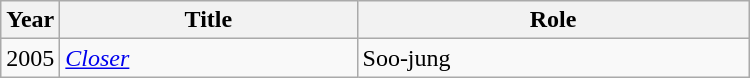<table class="wikitable" style="width:500px">
<tr>
<th width=10>Year</th>
<th>Title</th>
<th>Role</th>
</tr>
<tr>
<td>2005</td>
<td><em><a href='#'>Closer</a></em></td>
<td>Soo-jung</td>
</tr>
</table>
